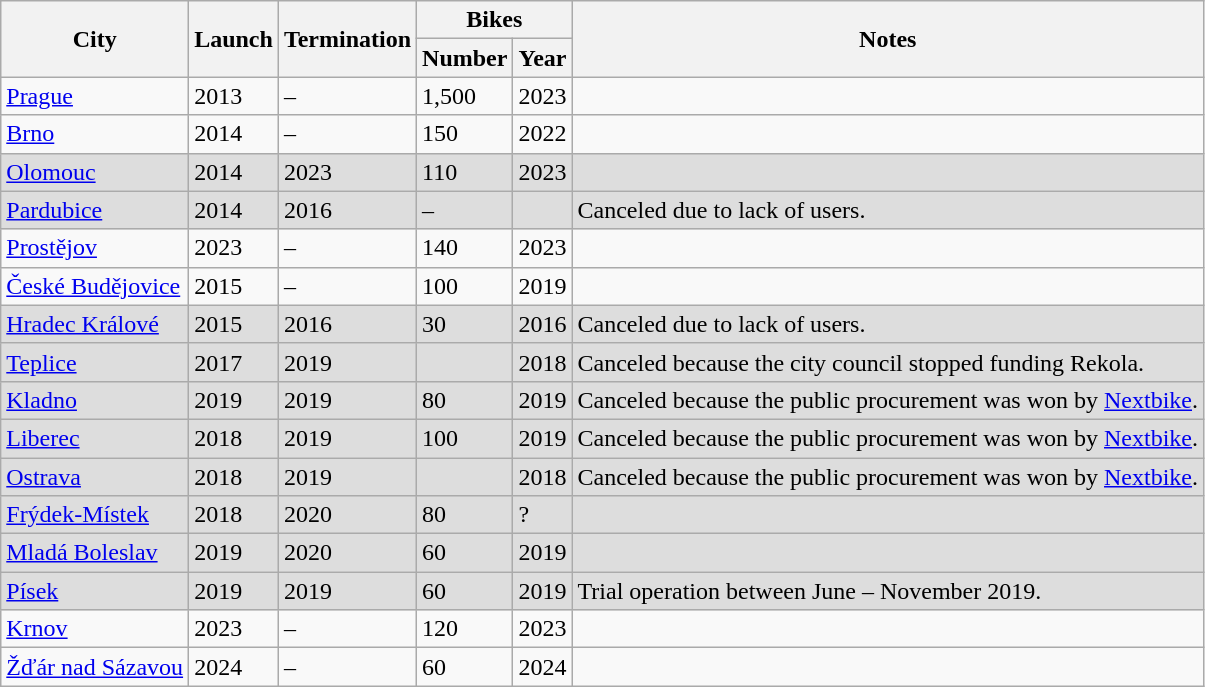<table class="wikitable sortable">
<tr>
<th rowspan="2">City</th>
<th rowspan="2">Launch</th>
<th rowspan="2">Termination</th>
<th colspan="2">Bikes</th>
<th rowspan="2">Notes</th>
</tr>
<tr>
<th>Number</th>
<th>Year</th>
</tr>
<tr>
<td><a href='#'>Prague</a></td>
<td>2013</td>
<td>–</td>
<td>1,500</td>
<td>2023</td>
<td></td>
</tr>
<tr>
<td><a href='#'>Brno</a></td>
<td>2014</td>
<td>–</td>
<td>150</td>
<td>2022</td>
<td></td>
</tr>
<tr style="background-color: #DDDDDD">
<td><a href='#'>Olomouc</a></td>
<td>2014</td>
<td>2023</td>
<td>110</td>
<td>2023</td>
<td></td>
</tr>
<tr style="background-color: #DDDDDD">
<td><a href='#'>Pardubice</a></td>
<td>2014</td>
<td>2016</td>
<td>–</td>
<td></td>
<td>Canceled due to lack of users.</td>
</tr>
<tr>
<td><a href='#'>Prostějov</a></td>
<td>2023</td>
<td>–</td>
<td>140</td>
<td>2023</td>
<td></td>
</tr>
<tr>
<td><a href='#'>České Budějovice</a></td>
<td>2015</td>
<td>–</td>
<td>100</td>
<td>2019</td>
<td></td>
</tr>
<tr style="background-color: #DDDDDD">
<td><a href='#'>Hradec Králové</a></td>
<td>2015</td>
<td>2016</td>
<td>30</td>
<td>2016</td>
<td>Canceled due to lack of users.</td>
</tr>
<tr style="background-color: #DDDDDD">
<td><a href='#'>Teplice</a></td>
<td>2017</td>
<td>2019</td>
<td></td>
<td>2018</td>
<td>Canceled because the city council stopped funding Rekola.</td>
</tr>
<tr style="background-color: #DDDDDD">
<td><a href='#'>Kladno</a></td>
<td>2019</td>
<td>2019</td>
<td>80</td>
<td>2019</td>
<td>Canceled because the public procurement was won by <a href='#'>Nextbike</a>.</td>
</tr>
<tr style="background-color: #DDDDDD">
<td><a href='#'>Liberec</a></td>
<td>2018</td>
<td>2019</td>
<td>100</td>
<td>2019</td>
<td>Canceled because the public procurement was won by <a href='#'>Nextbike</a>.</td>
</tr>
<tr style="background-color: #DDDDDD">
<td><a href='#'>Ostrava</a></td>
<td>2018</td>
<td>2019</td>
<td></td>
<td>2018</td>
<td>Canceled because the public procurement was won by <a href='#'>Nextbike</a>.</td>
</tr>
<tr style="background-color: #DDDDDD">
<td><a href='#'>Frýdek-Místek</a></td>
<td>2018</td>
<td>2020</td>
<td>80</td>
<td>?</td>
<td></td>
</tr>
<tr style="background-color: #DDDDDD">
<td><a href='#'>Mladá Boleslav</a></td>
<td>2019</td>
<td>2020</td>
<td>60</td>
<td>2019</td>
<td></td>
</tr>
<tr style="background-color: #DDDDDD">
<td><a href='#'>Písek</a></td>
<td>2019</td>
<td>2019</td>
<td>60</td>
<td>2019</td>
<td>Trial operation between June – November 2019.</td>
</tr>
<tr>
<td><a href='#'>Krnov</a></td>
<td>2023</td>
<td>–</td>
<td>120</td>
<td>2023</td>
<td></td>
</tr>
<tr>
<td><a href='#'>Žďár nad Sázavou</a></td>
<td>2024</td>
<td>–</td>
<td>60</td>
<td>2024</td>
<td></td>
</tr>
</table>
